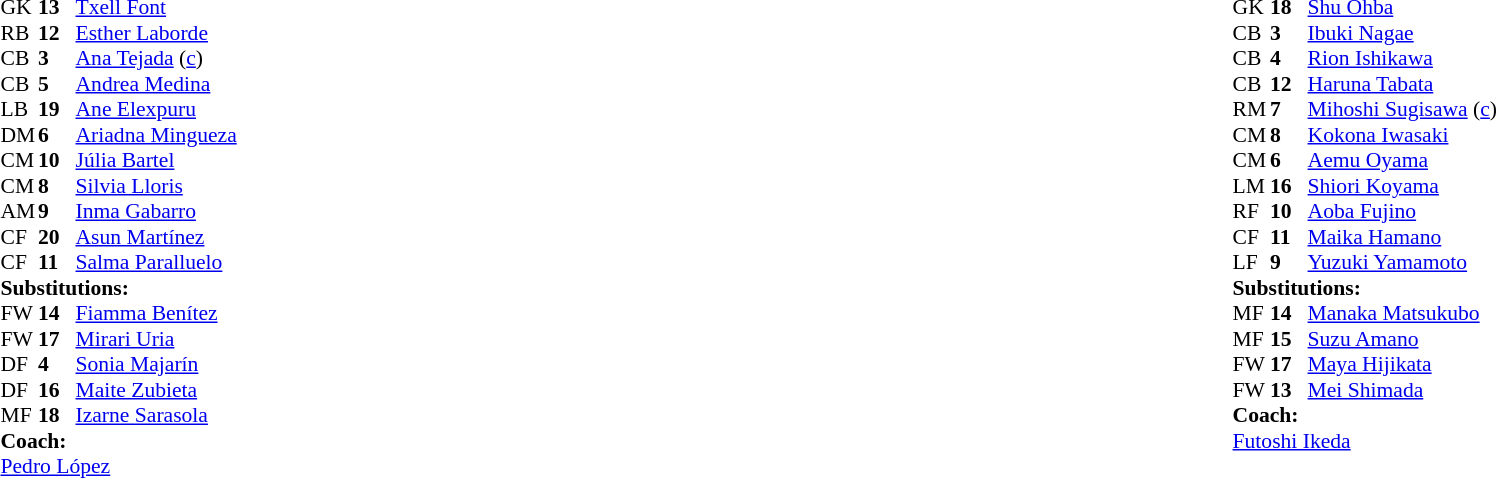<table width="100%">
<tr>
<td valign="top" width="40%"><br><table style="font-size:90%" cellspacing="0" cellpadding="0">
<tr>
<th width=25></th>
<th width=25></th>
</tr>
<tr>
<td>GK</td>
<td><strong>13</strong></td>
<td><a href='#'>Txell Font</a></td>
<td></td>
</tr>
<tr>
<td>RB</td>
<td><strong>12</strong></td>
<td><a href='#'>Esther Laborde</a></td>
<td></td>
<td></td>
</tr>
<tr>
<td>CB</td>
<td><strong>3</strong></td>
<td><a href='#'>Ana Tejada</a> (<a href='#'>c</a>)</td>
</tr>
<tr>
<td>CB</td>
<td><strong>5</strong></td>
<td><a href='#'>Andrea Medina</a></td>
</tr>
<tr>
<td>LB</td>
<td><strong>19</strong></td>
<td><a href='#'>Ane Elexpuru</a></td>
</tr>
<tr>
<td>DM</td>
<td><strong>6</strong></td>
<td><a href='#'>Ariadna Mingueza</a></td>
<td></td>
<td></td>
</tr>
<tr>
<td>CM</td>
<td><strong>10</strong></td>
<td><a href='#'>Júlia Bartel</a></td>
</tr>
<tr>
<td>CM</td>
<td><strong>8</strong></td>
<td><a href='#'>Silvia Lloris</a></td>
</tr>
<tr>
<td>AM</td>
<td><strong>9</strong></td>
<td><a href='#'>Inma Gabarro</a></td>
<td></td>
<td></td>
</tr>
<tr>
<td>CF</td>
<td><strong>20</strong></td>
<td><a href='#'>Asun Martínez</a></td>
<td></td>
<td></td>
</tr>
<tr>
<td>CF</td>
<td><strong>11</strong></td>
<td><a href='#'>Salma Paralluelo</a></td>
<td></td>
<td></td>
</tr>
<tr>
<td colspan=3><strong>Substitutions:</strong></td>
</tr>
<tr>
<td>FW</td>
<td><strong>14</strong></td>
<td><a href='#'>Fiamma Benítez</a></td>
<td></td>
<td></td>
</tr>
<tr>
<td>FW</td>
<td><strong>17</strong></td>
<td><a href='#'>Mirari Uria</a></td>
<td></td>
<td></td>
</tr>
<tr>
<td>DF</td>
<td><strong>4</strong></td>
<td><a href='#'>Sonia Majarín</a></td>
<td></td>
<td></td>
</tr>
<tr>
<td>DF</td>
<td><strong>16</strong></td>
<td><a href='#'>Maite Zubieta</a></td>
<td></td>
<td></td>
</tr>
<tr>
<td>MF</td>
<td><strong>18</strong></td>
<td><a href='#'>Izarne Sarasola</a></td>
<td></td>
<td></td>
</tr>
<tr>
<td colspan=3><strong>Coach:</strong></td>
</tr>
<tr>
<td colspan=3><a href='#'>Pedro López</a></td>
</tr>
</table>
</td>
<td valign="top" width="50%"><br><table style="font-size:90%;margin:auto" cellspacing="0" cellpadding="0">
<tr>
<th width=25></th>
<th width=25></th>
</tr>
<tr>
<td>GK</td>
<td><strong>18</strong></td>
<td><a href='#'>Shu Ohba</a></td>
</tr>
<tr>
<td>CB</td>
<td><strong>3</strong></td>
<td><a href='#'>Ibuki Nagae</a></td>
<td></td>
<td></td>
</tr>
<tr>
<td>CB</td>
<td><strong>4</strong></td>
<td><a href='#'>Rion Ishikawa</a></td>
<td></td>
</tr>
<tr>
<td>CB</td>
<td><strong>12</strong></td>
<td><a href='#'>Haruna Tabata</a></td>
</tr>
<tr>
<td>RM</td>
<td><strong>7</strong></td>
<td><a href='#'>Mihoshi Sugisawa</a> (<a href='#'>c</a>)</td>
</tr>
<tr>
<td>CM</td>
<td><strong>8</strong></td>
<td><a href='#'>Kokona Iwasaki</a></td>
<td></td>
<td></td>
</tr>
<tr>
<td>CM</td>
<td><strong>6</strong></td>
<td><a href='#'>Aemu Oyama</a></td>
<td></td>
<td></td>
</tr>
<tr>
<td>LM</td>
<td><strong>16</strong></td>
<td><a href='#'>Shiori Koyama</a></td>
</tr>
<tr>
<td>RF</td>
<td><strong>10</strong></td>
<td><a href='#'>Aoba Fujino</a></td>
</tr>
<tr>
<td>CF</td>
<td><strong>11</strong></td>
<td><a href='#'>Maika Hamano</a></td>
</tr>
<tr>
<td>LF</td>
<td><strong>9</strong></td>
<td><a href='#'>Yuzuki Yamamoto</a></td>
<td></td>
<td></td>
</tr>
<tr>
<td colspan=3><strong>Substitutions:</strong></td>
</tr>
<tr>
<td>MF</td>
<td><strong>14</strong></td>
<td><a href='#'>Manaka Matsukubo</a></td>
<td></td>
<td></td>
</tr>
<tr>
<td>MF</td>
<td><strong>15</strong></td>
<td><a href='#'>Suzu Amano</a></td>
<td></td>
<td></td>
</tr>
<tr>
<td>FW</td>
<td><strong>17</strong></td>
<td><a href='#'>Maya Hijikata</a></td>
<td></td>
<td></td>
</tr>
<tr>
<td>FW</td>
<td><strong>13</strong></td>
<td><a href='#'>Mei Shimada</a></td>
<td></td>
<td></td>
</tr>
<tr>
<td colspan=3><strong>Coach:</strong></td>
</tr>
<tr>
<td colspan=3><a href='#'>Futoshi Ikeda</a></td>
</tr>
</table>
</td>
</tr>
</table>
